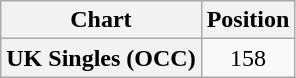<table class="wikitable plainrowheaders" style="text-align:center">
<tr>
<th>Chart</th>
<th>Position</th>
</tr>
<tr>
<th scope="row">UK Singles (OCC)</th>
<td>158</td>
</tr>
</table>
